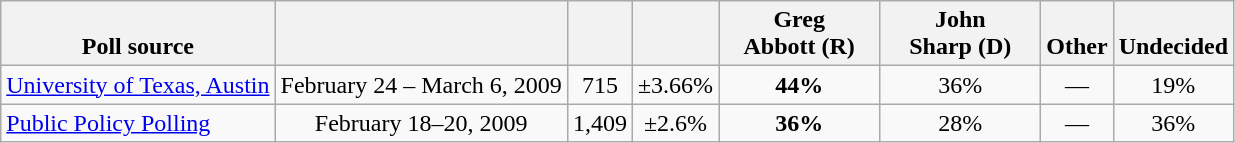<table class="wikitable" style="text-align:center">
<tr valign=bottom>
<th>Poll source</th>
<th></th>
<th></th>
<th></th>
<th style="width:100px;">Greg<br>Abbott (R)</th>
<th style="width:100px;">John<br>Sharp (D)</th>
<th>Other</th>
<th>Undecided</th>
</tr>
<tr>
<td align=left><a href='#'>University of Texas, Austin</a></td>
<td>February 24 – March 6, 2009</td>
<td>715</td>
<td>±3.66%</td>
<td><strong>44%</strong></td>
<td>36%</td>
<td>—</td>
<td>19%</td>
</tr>
<tr>
<td align=left><a href='#'>Public Policy Polling</a></td>
<td>February 18–20, 2009</td>
<td>1,409</td>
<td>±2.6%</td>
<td><strong>36%</strong></td>
<td>28%</td>
<td>—</td>
<td>36%</td>
</tr>
</table>
